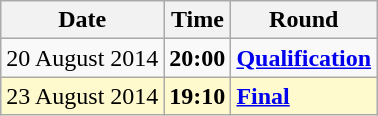<table class="wikitable">
<tr>
<th>Date</th>
<th>Time</th>
<th>Round</th>
</tr>
<tr>
<td>20 August 2014</td>
<td><strong>20:00</strong></td>
<td><strong><a href='#'>Qualification</a></strong></td>
</tr>
<tr style=background:lemonchiffon>
<td>23 August 2014</td>
<td><strong>19:10</strong></td>
<td><strong><a href='#'>Final</a></strong></td>
</tr>
</table>
